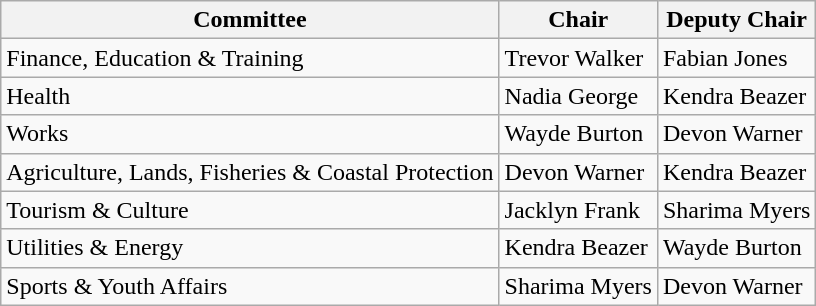<table class="wikitable">
<tr>
<th>Committee</th>
<th>Chair</th>
<th>Deputy Chair</th>
</tr>
<tr>
<td>Finance, Education & Training</td>
<td>Trevor Walker</td>
<td>Fabian Jones</td>
</tr>
<tr>
<td>Health</td>
<td>Nadia George</td>
<td>Kendra Beazer</td>
</tr>
<tr>
<td>Works</td>
<td>Wayde Burton</td>
<td>Devon Warner</td>
</tr>
<tr>
<td>Agriculture, Lands, Fisheries & Coastal Protection</td>
<td>Devon Warner</td>
<td>Kendra Beazer</td>
</tr>
<tr>
<td>Tourism & Culture</td>
<td>Jacklyn Frank</td>
<td>Sharima Myers</td>
</tr>
<tr>
<td>Utilities & Energy</td>
<td>Kendra Beazer</td>
<td>Wayde Burton</td>
</tr>
<tr>
<td>Sports & Youth Affairs</td>
<td>Sharima Myers</td>
<td>Devon Warner</td>
</tr>
</table>
